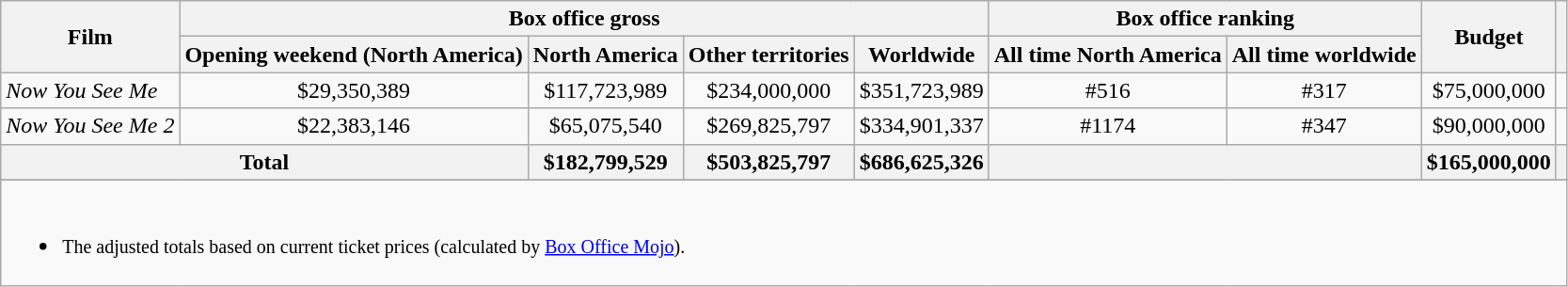<table class="wikitable plainrowheaders" style="text-align:center">
<tr>
<th rowspan="2">Film</th>
<th colspan="4">Box office gross</th>
<th colspan="2">Box office ranking</th>
<th rowspan="2">Budget</th>
<th rowspan="2"></th>
</tr>
<tr>
<th>Opening weekend (North America)</th>
<th>North America</th>
<th>Other territories</th>
<th>Worldwide</th>
<th>All time North America</th>
<th>All time worldwide</th>
</tr>
<tr>
<td style="text-align: left"><em>Now You See Me</em></td>
<td>$29,350,389</td>
<td>$117,723,989</td>
<td>$234,000,000</td>
<td>$351,723,989</td>
<td>#516</td>
<td>#317</td>
<td>$75,000,000</td>
<td></td>
</tr>
<tr>
<td style="text-align: left"><em>Now You See Me 2</em></td>
<td>$22,383,146</td>
<td>$65,075,540</td>
<td>$269,825,797</td>
<td>$334,901,337</td>
<td>#1174</td>
<td>#347</td>
<td>$90,000,000</td>
<td></td>
</tr>
<tr>
<th colspan="2">Total</th>
<th>$182,799,529</th>
<th>$503,825,797</th>
<th>$686,625,326</th>
<th colspan="2"></th>
<th>$165,000,000</th>
<th></th>
</tr>
<tr>
</tr>
<tr>
<td colspan="9" style="text-align: left;"><br><ul><li><small>The adjusted totals based on current ticket prices (calculated by <a href='#'>Box Office Mojo</a>).</small></li></ul></td>
</tr>
</table>
